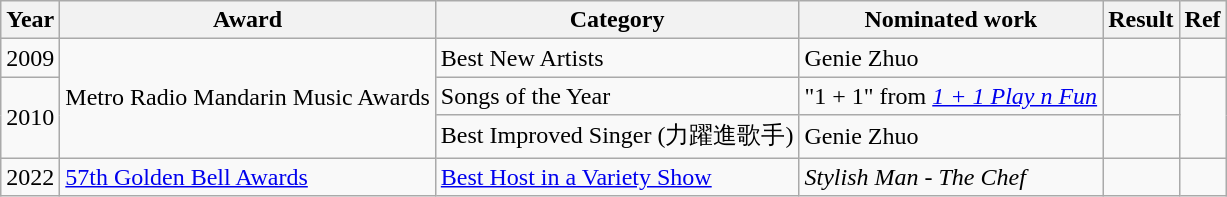<table class="wikitable sortable">
<tr>
<th>Year</th>
<th>Award</th>
<th>Category</th>
<th>Nominated work</th>
<th>Result</th>
<th>Ref</th>
</tr>
<tr>
<td>2009</td>
<td rowspan="3">Metro Radio Mandarin Music Awards</td>
<td>Best New Artists</td>
<td>Genie Zhuo</td>
<td></td>
<td align="center"></td>
</tr>
<tr>
<td rowspan="2">2010</td>
<td>Songs of the Year</td>
<td>"1 + 1" from <em><a href='#'>1 + 1 Play n Fun</a></em></td>
<td></td>
<td rowspan="2" align="center"></td>
</tr>
<tr>
<td>Best Improved Singer (力躍進歌手)</td>
<td>Genie Zhuo</td>
<td></td>
</tr>
<tr>
<td>2022</td>
<td><a href='#'>57th Golden Bell Awards</a></td>
<td><a href='#'>Best Host in a Variety Show</a></td>
<td><em>Stylish Man - The Chef</em></td>
<td></td>
<td align="center"></td>
</tr>
</table>
